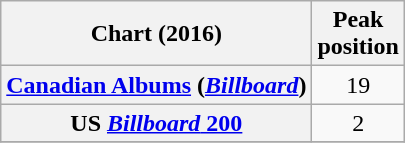<table class="wikitable sortable plainrowheaders" style="text-align:center">
<tr>
<th scope="col">Chart (2016)</th>
<th scope="col">Peak<br> position</th>
</tr>
<tr>
<th scope="row"><a href='#'>Canadian Albums</a> (<a href='#'><em>Billboard</em></a>)</th>
<td>19</td>
</tr>
<tr>
<th scope="row">US <a href='#'><em>Billboard</em> 200</a></th>
<td>2</td>
</tr>
<tr>
</tr>
</table>
